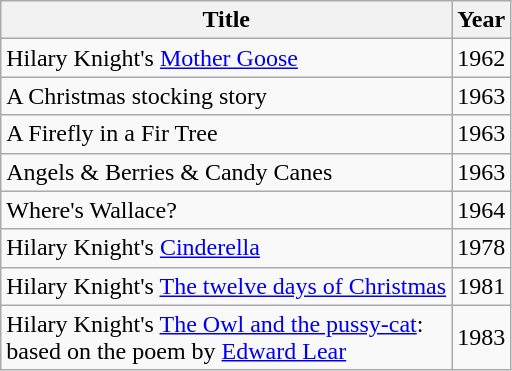<table class="wikitable">
<tr>
<th>Title</th>
<th>Year</th>
</tr>
<tr>
<td>Hilary Knight's <a href='#'>Mother Goose</a></td>
<td>1962</td>
</tr>
<tr>
<td>A Christmas stocking story</td>
<td>1963</td>
</tr>
<tr>
<td>A Firefly in a Fir Tree</td>
<td>1963</td>
</tr>
<tr>
<td>Angels & Berries & Candy Canes</td>
<td>1963</td>
</tr>
<tr>
<td>Where's Wallace?</td>
<td>1964</td>
</tr>
<tr>
<td>Hilary Knight's <a href='#'>Cinderella</a></td>
<td>1978</td>
</tr>
<tr>
<td>Hilary Knight's <a href='#'>The twelve days of Christmas</a></td>
<td>1981</td>
</tr>
<tr>
<td>Hilary Knight's <a href='#'>The Owl and the pussy-cat</a>:<br>based on the poem by <a href='#'>Edward Lear</a></td>
<td>1983</td>
</tr>
</table>
